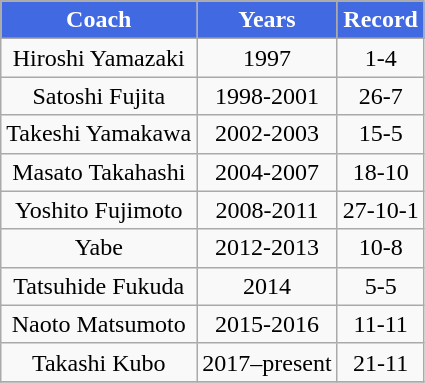<table class="wikitable" style="text-align:center">
<tr>
<th style="background:#4169E1;color:#FFFFFF">Coach</th>
<th style="background:#4169E1;color:#FFFFFF">Years</th>
<th style="background:#4169E1;color:#FFFFFF">Record</th>
</tr>
<tr>
<td>Hiroshi Yamazaki</td>
<td>1997</td>
<td>1-4 </td>
</tr>
<tr>
<td>Satoshi Fujita</td>
<td>1998-2001</td>
<td>26-7 </td>
</tr>
<tr>
<td>Takeshi Yamakawa</td>
<td>2002-2003</td>
<td>15-5 </td>
</tr>
<tr>
<td>Masato Takahashi</td>
<td>2004-2007</td>
<td>18-10 </td>
</tr>
<tr>
<td>Yoshito Fujimoto</td>
<td>2008-2011</td>
<td>27-10-1 </td>
</tr>
<tr>
<td>Yabe</td>
<td>2012-2013</td>
<td>10-8 </td>
</tr>
<tr>
<td>Tatsuhide Fukuda</td>
<td>2014</td>
<td>5-5 </td>
</tr>
<tr>
<td>Naoto Matsumoto</td>
<td>2015-2016</td>
<td>11-11 </td>
</tr>
<tr>
<td>Takashi Kubo</td>
<td>2017–present</td>
<td>21-11 </td>
</tr>
<tr>
</tr>
</table>
